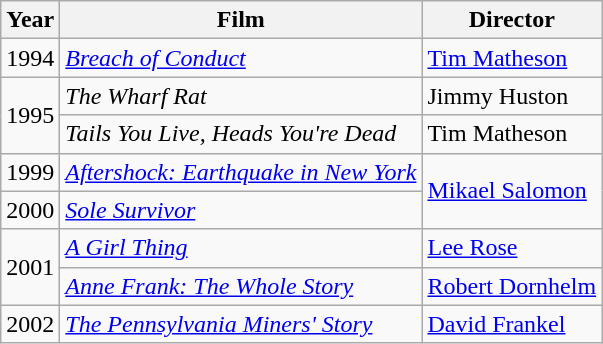<table class="wikitable">
<tr>
<th>Year</th>
<th>Film</th>
<th>Director</th>
</tr>
<tr>
<td>1994</td>
<td><em><a href='#'>Breach of Conduct</a></em></td>
<td><a href='#'>Tim Matheson</a></td>
</tr>
<tr>
<td rowspan=2>1995</td>
<td><em>The Wharf Rat</em></td>
<td>Jimmy Huston</td>
</tr>
<tr>
<td><em>Tails You Live, Heads You're Dead</em></td>
<td>Tim Matheson</td>
</tr>
<tr>
<td>1999</td>
<td><em><a href='#'>Aftershock: Earthquake in New York</a></em></td>
<td rowspan=2><a href='#'>Mikael Salomon</a></td>
</tr>
<tr>
<td>2000</td>
<td><em><a href='#'>Sole Survivor</a></em></td>
</tr>
<tr>
<td rowspan=2>2001</td>
<td><em><a href='#'>A Girl Thing</a></em></td>
<td><a href='#'>Lee Rose</a></td>
</tr>
<tr>
<td><em><a href='#'>Anne Frank: The Whole Story</a></em></td>
<td><a href='#'>Robert Dornhelm</a></td>
</tr>
<tr>
<td>2002</td>
<td><em><a href='#'>The Pennsylvania Miners' Story</a></em></td>
<td><a href='#'>David Frankel</a></td>
</tr>
</table>
